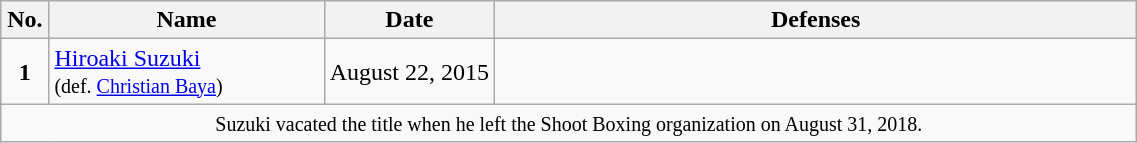<table class="wikitable" style="width:60%; font-size:100%;">
<tr>
<th style= width:1%;">No.</th>
<th style= width:21%;">Name</th>
<th style=width:13%;">Date</th>
<th style= width:49%;">Defenses</th>
</tr>
<tr>
<td align=center><strong>1</strong></td>
<td align=left> <a href='#'>Hiroaki Suzuki</a><br><small>(def. <a href='#'>Christian Baya</a>)</small></td>
<td align=center>August 22, 2015</td>
<td></td>
</tr>
<tr>
<td colspan=4 align=center><small>Suzuki vacated the title when he left the Shoot Boxing organization on August 31, 2018.</small></td>
</tr>
</table>
